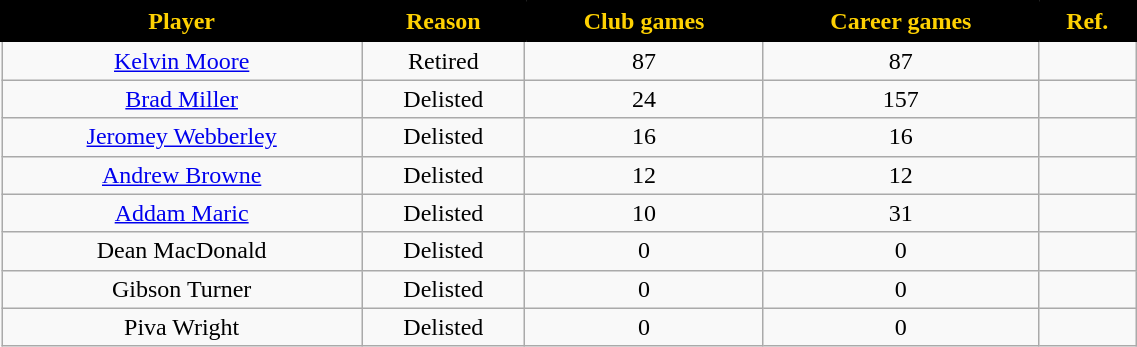<table class="wikitable" style="text-align:center; font-size:100%; width:60%;">
<tr>
<th style="background:black; color:#FED102; border: solid black 2px;">Player</th>
<th style="background:black; color:#FED102; border: solid black 2px;">Reason</th>
<th style="background:black; color:#FED102; border: solid black 2px;">Club games</th>
<th style="background:black; color:#FED102; border: solid black 2px;">Career games</th>
<th style="background:black; color:#FED102; border: solid black 2px;">Ref.</th>
</tr>
<tr>
<td><a href='#'>Kelvin Moore</a></td>
<td>Retired</td>
<td>87</td>
<td>87</td>
<td></td>
</tr>
<tr>
<td><a href='#'>Brad Miller</a></td>
<td>Delisted</td>
<td>24</td>
<td>157</td>
<td></td>
</tr>
<tr>
<td><a href='#'>Jeromey Webberley</a></td>
<td>Delisted</td>
<td>16</td>
<td>16</td>
<td></td>
</tr>
<tr>
<td><a href='#'>Andrew Browne</a></td>
<td>Delisted</td>
<td>12</td>
<td>12</td>
<td></td>
</tr>
<tr>
<td><a href='#'>Addam Maric</a></td>
<td>Delisted</td>
<td>10</td>
<td>31</td>
<td></td>
</tr>
<tr>
<td>Dean MacDonald</td>
<td>Delisted</td>
<td>0</td>
<td>0</td>
<td></td>
</tr>
<tr>
<td>Gibson Turner</td>
<td>Delisted</td>
<td>0</td>
<td>0</td>
<td></td>
</tr>
<tr>
<td>Piva Wright</td>
<td>Delisted</td>
<td>0</td>
<td>0</td>
<td></td>
</tr>
</table>
